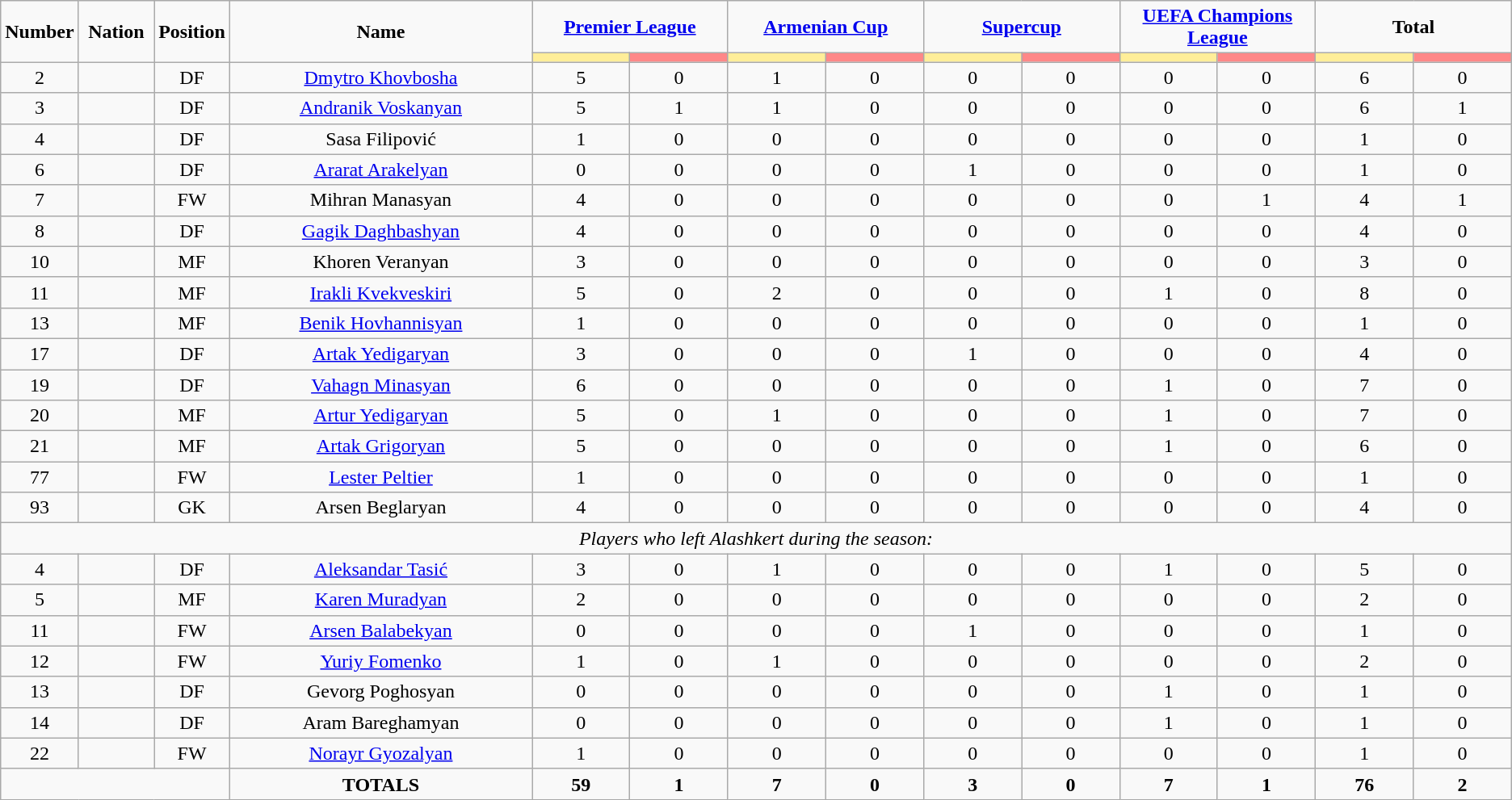<table class="wikitable" style="text-align:center;">
<tr>
<td rowspan="2"  style="width:5%; text-align:center;"><strong>Number</strong></td>
<td rowspan="2"  style="width:5%; text-align:center;"><strong>Nation</strong></td>
<td rowspan="2"  style="width:5%; text-align:center;"><strong>Position</strong></td>
<td rowspan="2"  style="width:20%; text-align:center;"><strong>Name</strong></td>
<td colspan="2" style="text-align:center;"><strong><a href='#'>Premier League</a></strong></td>
<td colspan="2" style="text-align:center;"><strong><a href='#'>Armenian Cup</a></strong></td>
<td colspan="2" style="text-align:center;"><strong><a href='#'>Supercup</a></strong></td>
<td colspan="2" style="text-align:center;"><strong><a href='#'>UEFA Champions League</a></strong></td>
<td colspan="2" style="text-align:center;"><strong>Total</strong></td>
</tr>
<tr>
<th style="width:60px; background:#fe9;"></th>
<th style="width:60px; background:#ff8888;"></th>
<th style="width:60px; background:#fe9;"></th>
<th style="width:60px; background:#ff8888;"></th>
<th style="width:60px; background:#fe9;"></th>
<th style="width:60px; background:#ff8888;"></th>
<th style="width:60px; background:#fe9;"></th>
<th style="width:60px; background:#ff8888;"></th>
<th style="width:60px; background:#fe9;"></th>
<th style="width:60px; background:#ff8888;"></th>
</tr>
<tr>
<td>2</td>
<td></td>
<td>DF</td>
<td><a href='#'>Dmytro Khovbosha</a></td>
<td>5</td>
<td>0</td>
<td>1</td>
<td>0</td>
<td>0</td>
<td>0</td>
<td>0</td>
<td>0</td>
<td>6</td>
<td>0</td>
</tr>
<tr>
<td>3</td>
<td></td>
<td>DF</td>
<td><a href='#'>Andranik Voskanyan</a></td>
<td>5</td>
<td>1</td>
<td>1</td>
<td>0</td>
<td>0</td>
<td>0</td>
<td>0</td>
<td>0</td>
<td>6</td>
<td>1</td>
</tr>
<tr>
<td>4</td>
<td></td>
<td>DF</td>
<td>Sasa Filipović</td>
<td>1</td>
<td>0</td>
<td>0</td>
<td>0</td>
<td>0</td>
<td>0</td>
<td>0</td>
<td>0</td>
<td>1</td>
<td>0</td>
</tr>
<tr>
<td>6</td>
<td></td>
<td>DF</td>
<td><a href='#'>Ararat Arakelyan</a></td>
<td>0</td>
<td>0</td>
<td>0</td>
<td>0</td>
<td>1</td>
<td>0</td>
<td>0</td>
<td>0</td>
<td>1</td>
<td>0</td>
</tr>
<tr>
<td>7</td>
<td></td>
<td>FW</td>
<td>Mihran Manasyan</td>
<td>4</td>
<td>0</td>
<td>0</td>
<td>0</td>
<td>0</td>
<td>0</td>
<td>0</td>
<td>1</td>
<td>4</td>
<td>1</td>
</tr>
<tr>
<td>8</td>
<td></td>
<td>DF</td>
<td><a href='#'>Gagik Daghbashyan</a></td>
<td>4</td>
<td>0</td>
<td>0</td>
<td>0</td>
<td>0</td>
<td>0</td>
<td>0</td>
<td>0</td>
<td>4</td>
<td>0</td>
</tr>
<tr>
<td>10</td>
<td></td>
<td>MF</td>
<td>Khoren Veranyan</td>
<td>3</td>
<td>0</td>
<td>0</td>
<td>0</td>
<td>0</td>
<td>0</td>
<td>0</td>
<td>0</td>
<td>3</td>
<td>0</td>
</tr>
<tr>
<td>11</td>
<td></td>
<td>MF</td>
<td><a href='#'>Irakli Kvekveskiri</a></td>
<td>5</td>
<td>0</td>
<td>2</td>
<td>0</td>
<td>0</td>
<td>0</td>
<td>1</td>
<td>0</td>
<td>8</td>
<td>0</td>
</tr>
<tr>
<td>13</td>
<td></td>
<td>MF</td>
<td><a href='#'>Benik Hovhannisyan</a></td>
<td>1</td>
<td>0</td>
<td>0</td>
<td>0</td>
<td>0</td>
<td>0</td>
<td>0</td>
<td>0</td>
<td>1</td>
<td>0</td>
</tr>
<tr>
<td>17</td>
<td></td>
<td>DF</td>
<td><a href='#'>Artak Yedigaryan</a></td>
<td>3</td>
<td>0</td>
<td>0</td>
<td>0</td>
<td>1</td>
<td>0</td>
<td>0</td>
<td>0</td>
<td>4</td>
<td>0</td>
</tr>
<tr>
<td>19</td>
<td></td>
<td>DF</td>
<td><a href='#'>Vahagn Minasyan</a></td>
<td>6</td>
<td>0</td>
<td>0</td>
<td>0</td>
<td>0</td>
<td>0</td>
<td>1</td>
<td>0</td>
<td>7</td>
<td>0</td>
</tr>
<tr>
<td>20</td>
<td></td>
<td>MF</td>
<td><a href='#'>Artur Yedigaryan</a></td>
<td>5</td>
<td>0</td>
<td>1</td>
<td>0</td>
<td>0</td>
<td>0</td>
<td>1</td>
<td>0</td>
<td>7</td>
<td>0</td>
</tr>
<tr>
<td>21</td>
<td></td>
<td>MF</td>
<td><a href='#'>Artak Grigoryan</a></td>
<td>5</td>
<td>0</td>
<td>0</td>
<td>0</td>
<td>0</td>
<td>0</td>
<td>1</td>
<td>0</td>
<td>6</td>
<td>0</td>
</tr>
<tr>
<td>77</td>
<td></td>
<td>FW</td>
<td><a href='#'>Lester Peltier</a></td>
<td>1</td>
<td>0</td>
<td>0</td>
<td>0</td>
<td>0</td>
<td>0</td>
<td>0</td>
<td>0</td>
<td>1</td>
<td>0</td>
</tr>
<tr>
<td>93</td>
<td></td>
<td>GK</td>
<td>Arsen Beglaryan</td>
<td>4</td>
<td>0</td>
<td>0</td>
<td>0</td>
<td>0</td>
<td>0</td>
<td>0</td>
<td>0</td>
<td>4</td>
<td>0</td>
</tr>
<tr>
<td colspan="14"><em>Players who left Alashkert during the season:</em></td>
</tr>
<tr>
<td>4</td>
<td></td>
<td>DF</td>
<td><a href='#'>Aleksandar Tasić</a></td>
<td>3</td>
<td>0</td>
<td>1</td>
<td>0</td>
<td>0</td>
<td>0</td>
<td>1</td>
<td>0</td>
<td>5</td>
<td>0</td>
</tr>
<tr>
<td>5</td>
<td></td>
<td>MF</td>
<td><a href='#'>Karen Muradyan</a></td>
<td>2</td>
<td>0</td>
<td>0</td>
<td>0</td>
<td>0</td>
<td>0</td>
<td>0</td>
<td>0</td>
<td>2</td>
<td>0</td>
</tr>
<tr>
<td>11</td>
<td></td>
<td>FW</td>
<td><a href='#'>Arsen Balabekyan</a></td>
<td>0</td>
<td>0</td>
<td>0</td>
<td>0</td>
<td>1</td>
<td>0</td>
<td>0</td>
<td>0</td>
<td>1</td>
<td>0</td>
</tr>
<tr>
<td>12</td>
<td></td>
<td>FW</td>
<td><a href='#'>Yuriy Fomenko</a></td>
<td>1</td>
<td>0</td>
<td>1</td>
<td>0</td>
<td>0</td>
<td>0</td>
<td>0</td>
<td>0</td>
<td>2</td>
<td>0</td>
</tr>
<tr>
<td>13</td>
<td></td>
<td>DF</td>
<td>Gevorg Poghosyan</td>
<td>0</td>
<td>0</td>
<td>0</td>
<td>0</td>
<td>0</td>
<td>0</td>
<td>1</td>
<td>0</td>
<td>1</td>
<td>0</td>
</tr>
<tr>
<td>14</td>
<td></td>
<td>DF</td>
<td>Aram Bareghamyan</td>
<td>0</td>
<td>0</td>
<td>0</td>
<td>0</td>
<td>0</td>
<td>0</td>
<td>1</td>
<td>0</td>
<td>1</td>
<td>0</td>
</tr>
<tr>
<td>22</td>
<td></td>
<td>FW</td>
<td><a href='#'>Norayr Gyozalyan</a></td>
<td>1</td>
<td>0</td>
<td>0</td>
<td>0</td>
<td>0</td>
<td>0</td>
<td>0</td>
<td>0</td>
<td>1</td>
<td>0</td>
</tr>
<tr>
<td colspan="3"></td>
<td><strong>TOTALS</strong></td>
<td><strong>59</strong></td>
<td><strong>1</strong></td>
<td><strong>7</strong></td>
<td><strong>0</strong></td>
<td><strong>3</strong></td>
<td><strong>0</strong></td>
<td><strong>7</strong></td>
<td><strong>1</strong></td>
<td><strong>76</strong></td>
<td><strong>2</strong></td>
</tr>
</table>
